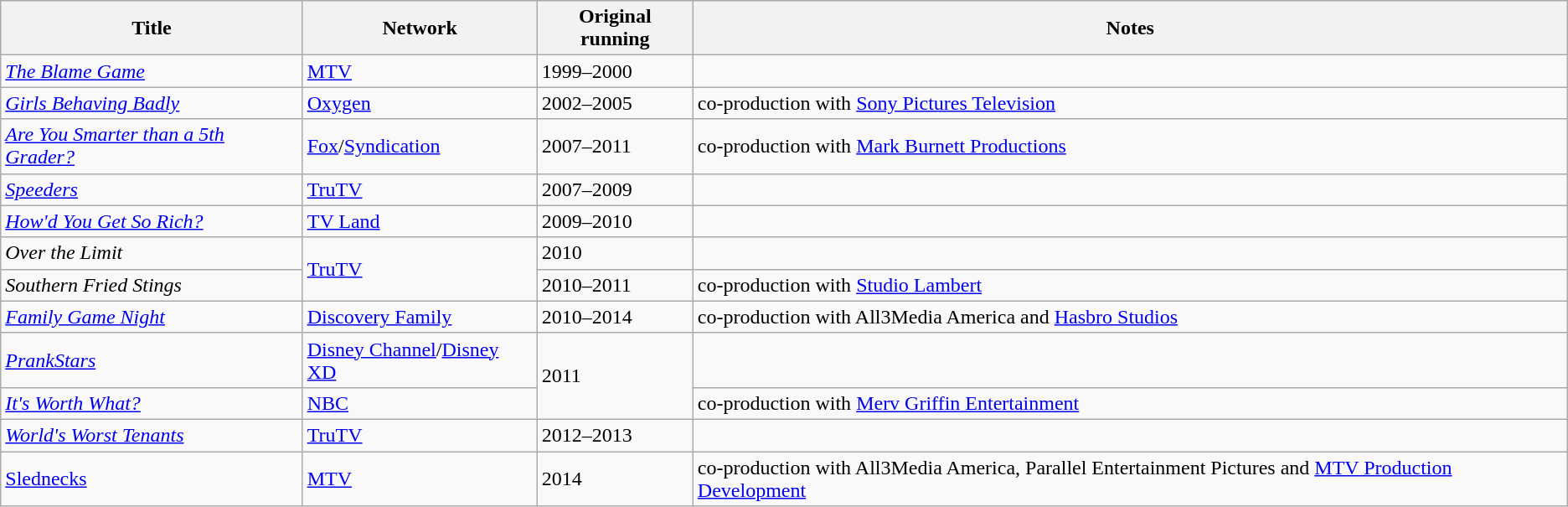<table class="wikitable sortable">
<tr>
<th>Title</th>
<th>Network</th>
<th>Original running</th>
<th>Notes</th>
</tr>
<tr>
<td><em><a href='#'>The Blame Game</a></em></td>
<td><a href='#'>MTV</a></td>
<td>1999–2000</td>
<td></td>
</tr>
<tr>
<td><em><a href='#'>Girls Behaving Badly</a></em></td>
<td><a href='#'>Oxygen</a></td>
<td>2002–2005</td>
<td>co-production with <a href='#'>Sony Pictures Television</a></td>
</tr>
<tr>
<td><em><a href='#'>Are You Smarter than a 5th Grader?</a></em></td>
<td><a href='#'>Fox</a>/<a href='#'>Syndication</a></td>
<td>2007–2011</td>
<td>co-production with <a href='#'>Mark Burnett Productions</a></td>
</tr>
<tr>
<td><em><a href='#'>Speeders</a></em></td>
<td><a href='#'>TruTV</a></td>
<td>2007–2009</td>
<td></td>
</tr>
<tr>
<td><em><a href='#'>How'd You Get So Rich?</a></em></td>
<td><a href='#'>TV Land</a></td>
<td>2009–2010</td>
<td></td>
</tr>
<tr>
<td><em>Over the Limit</em></td>
<td rowspan="2"><a href='#'>TruTV</a></td>
<td>2010</td>
<td></td>
</tr>
<tr>
<td><em>Southern Fried Stings</em></td>
<td>2010–2011</td>
<td>co-production with <a href='#'>Studio Lambert</a></td>
</tr>
<tr>
<td><em><a href='#'>Family Game Night</a></em></td>
<td><a href='#'>Discovery Family</a></td>
<td>2010–2014</td>
<td>co-production with All3Media America and <a href='#'>Hasbro Studios</a></td>
</tr>
<tr>
<td><em><a href='#'>PrankStars</a></em></td>
<td><a href='#'>Disney Channel</a>/<a href='#'>Disney XD</a></td>
<td rowspan="2">2011</td>
</tr>
<tr>
<td><em><a href='#'>It's Worth What?</a></em></td>
<td><a href='#'>NBC</a></td>
<td>co-production with <a href='#'>Merv Griffin Entertainment</a></td>
</tr>
<tr>
<td><em><a href='#'>World's Worst Tenants</a></em></td>
<td><a href='#'>TruTV</a></td>
<td>2012–2013</td>
<td></td>
</tr>
<tr>
<td><a href='#'>Slednecks</a></td>
<td><a href='#'>MTV</a></td>
<td>2014</td>
<td>co-production with All3Media America, Parallel Entertainment Pictures and <a href='#'>MTV Production Development</a></td>
</tr>
</table>
